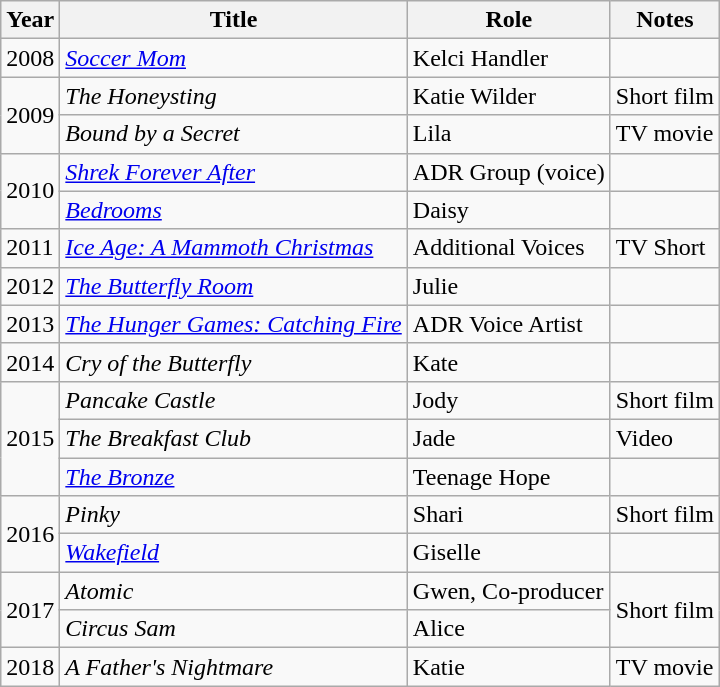<table class="wikitable">
<tr>
<th>Year</th>
<th>Title</th>
<th>Role</th>
<th>Notes</th>
</tr>
<tr>
<td>2008</td>
<td><em><a href='#'>Soccer Mom</a></em></td>
<td>Kelci Handler</td>
<td></td>
</tr>
<tr>
<td rowspan="2">2009</td>
<td><em>The Honeysting</em></td>
<td>Katie Wilder</td>
<td>Short film</td>
</tr>
<tr>
<td><em>Bound by a Secret</em></td>
<td>Lila</td>
<td>TV movie</td>
</tr>
<tr>
<td rowspan="2">2010</td>
<td><em><a href='#'>Shrek Forever After</a></em></td>
<td>ADR Group (voice)</td>
<td></td>
</tr>
<tr>
<td><em><a href='#'>Bedrooms</a></em></td>
<td>Daisy</td>
<td></td>
</tr>
<tr>
<td>2011</td>
<td><em><a href='#'>Ice Age: A Mammoth Christmas</a></em></td>
<td>Additional Voices</td>
<td>TV Short</td>
</tr>
<tr>
<td>2012</td>
<td><em><a href='#'>The Butterfly Room</a></em></td>
<td>Julie</td>
<td></td>
</tr>
<tr>
<td>2013</td>
<td><em><a href='#'>The Hunger Games: Catching Fire</a></em></td>
<td>ADR Voice Artist</td>
<td></td>
</tr>
<tr>
<td>2014</td>
<td><em>Cry of the Butterfly</em></td>
<td>Kate</td>
<td></td>
</tr>
<tr>
<td rowspan="3">2015</td>
<td><em>Pancake Castle</em></td>
<td>Jody</td>
<td>Short film</td>
</tr>
<tr>
<td><em>The Breakfast Club</em></td>
<td>Jade</td>
<td>Video</td>
</tr>
<tr>
<td><em><a href='#'>The Bronze</a></em></td>
<td>Teenage Hope</td>
<td></td>
</tr>
<tr>
<td rowspan="2">2016</td>
<td><em>Pinky</em></td>
<td>Shari</td>
<td>Short film</td>
</tr>
<tr>
<td><em><a href='#'>Wakefield</a></em></td>
<td>Giselle</td>
<td></td>
</tr>
<tr>
<td rowspan="2">2017</td>
<td><em>Atomic</em></td>
<td>Gwen, Co-producer</td>
<td rowspan=2>Short film</td>
</tr>
<tr>
<td><em>Circus Sam</em></td>
<td>Alice</td>
</tr>
<tr>
<td>2018</td>
<td><em>A Father's Nightmare</em></td>
<td>Katie</td>
<td>TV movie</td>
</tr>
</table>
